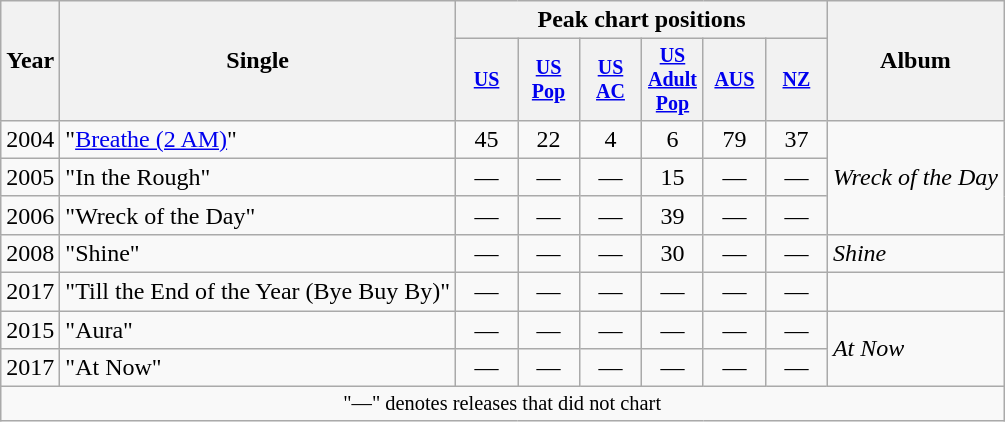<table class=wikitable style=text-align:center;>
<tr>
<th rowspan=2>Year</th>
<th rowspan=2>Single</th>
<th colspan=6>Peak chart positions</th>
<th rowspan=2>Album</th>
</tr>
<tr style="font-size:smaller;">
<th width=35><a href='#'>US</a><br></th>
<th width=35><a href='#'>US Pop</a><br></th>
<th width=35><a href='#'>US AC</a><br></th>
<th width=35><a href='#'>US Adult Pop</a><br></th>
<th width=35><a href='#'>AUS</a><br></th>
<th width=35><a href='#'>NZ</a><br></th>
</tr>
<tr>
<td rowspan=1>2004</td>
<td align=left>"<a href='#'>Breathe (2 AM)</a>"</td>
<td>45</td>
<td>22</td>
<td>4</td>
<td>6</td>
<td>79</td>
<td>37</td>
<td align=left rowspan=3><em>Wreck of the Day</em></td>
</tr>
<tr>
<td>2005</td>
<td align=left>"In the Rough"</td>
<td>—</td>
<td>—</td>
<td>—</td>
<td>15</td>
<td>—</td>
<td>—</td>
</tr>
<tr>
<td>2006</td>
<td align=left>"Wreck of the Day"</td>
<td>—</td>
<td>—</td>
<td>—</td>
<td>39</td>
<td>—</td>
<td>—</td>
</tr>
<tr>
<td>2008</td>
<td align=left>"Shine"</td>
<td>—</td>
<td>—</td>
<td>—</td>
<td>30</td>
<td>—</td>
<td>—</td>
<td align=left><em>Shine</em></td>
</tr>
<tr>
<td>2017</td>
<td>"Till the End of the Year (Bye Buy By)"</td>
<td>—</td>
<td>—</td>
<td>—</td>
<td>—</td>
<td>—</td>
<td>—</td>
<td></td>
</tr>
<tr>
<td>2015</td>
<td align=left>"Aura"</td>
<td>—</td>
<td>—</td>
<td>—</td>
<td>—</td>
<td>—</td>
<td>—</td>
<td align=left rowspan=2><em>At Now</em></td>
</tr>
<tr>
<td>2017</td>
<td align=left>"At Now"</td>
<td>—</td>
<td>—</td>
<td>—</td>
<td>—</td>
<td>—</td>
<td>—</td>
</tr>
<tr>
<td colspan="9" style="font-size:85%">"—" denotes releases that did not chart</td>
</tr>
</table>
